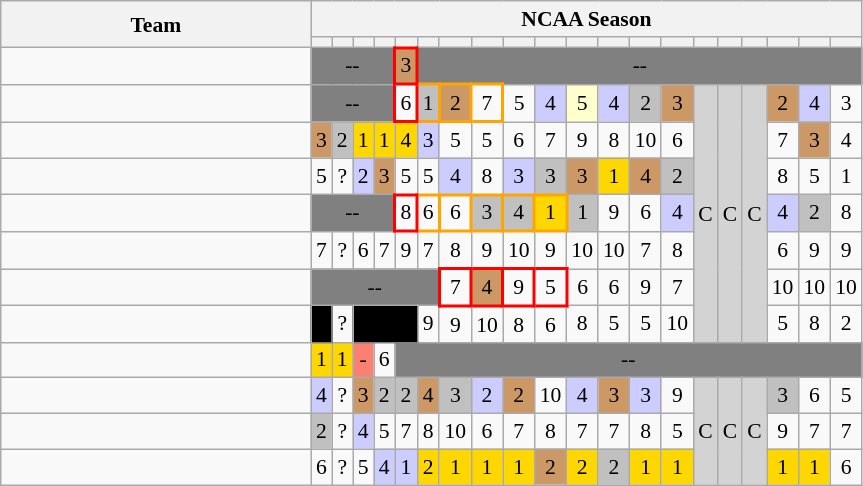<table class=wikitable style="text-align:center; font-size:90%;">
<tr>
<th width=200px rowspan=2>Team</th>
<th colspan=20>NCAA Season</th>
</tr>
<tr>
<th></th>
<th></th>
<th></th>
<th></th>
<th></th>
<th></th>
<th></th>
<th></th>
<th></th>
<th></th>
<th></th>
<th></th>
<th></th>
<th></th>
<th></th>
<th></th>
<th></th>
<th></th>
<th></th>
<th></th>
</tr>
<tr>
<td align=left><em></em></td>
<td bgcolor=gray colspan=4>--</td>
<td style="border: 2px solid red;" bgcolor=#c96>3</td>
<td bgcolor=gray colspan=15>--</td>
</tr>
<tr>
<td align=left></td>
<td bgcolor=gray colspan=4>--</td>
<td style="border: 2px solid red;">6</td>
<td style="border: 2px solid orange;" bgcolor=silver>1</td>
<td style="border: 2px solid orange;" bgcolor=#c96>2</td>
<td style="border: 2px solid orange;">7</td>
<td>5</td>
<td bgcolor=#CCCCFF>4</td>
<td bgcolor=#FFFFCC>5</td>
<td bgcolor=#CCCCFF>4</td>
<td bgcolor=silver>2</td>
<td bgcolor=#c96>3</td>
<td bgcolor=D3D3D3 rowspan=7>C</td>
<td bgcolor=D3D3D3 rowspan=7>C</td>
<td bgcolor=D3D3D3 rowspan=7>C</td>
<td bgcolor=#c96>2</td>
<td bgcolor=#CCCCFF>4</td>
<td>3</td>
</tr>
<tr>
<td align=left></td>
<td bgcolor=#c96>3</td>
<td bgcolor=silver>2</td>
<td bgcolor=gold>1</td>
<td bgcolor=gold>1</td>
<td bgcolor=gold>4</td>
<td bgcolor=#CCCCFF>3</td>
<td>5</td>
<td>5</td>
<td>6</td>
<td>7</td>
<td>9</td>
<td>8</td>
<td>10</td>
<td>6</td>
<td>7</td>
<td bgcolor=#c96>3</td>
<td>4</td>
</tr>
<tr>
<td align=left></td>
<td>5</td>
<td>?</td>
<td bgcolor=#CCCCFF>2</td>
<td bgcolor=#c96>3</td>
<td>5</td>
<td>5</td>
<td bgcolor=#CCCCFF>4</td>
<td>8</td>
<td bgcolor=#CCCCFF>3</td>
<td bgcolor=silver>3</td>
<td bgcolor=#c96>3</td>
<td bgcolor=gold>1</td>
<td bgcolor=#c96>4</td>
<td bgcolor=silver>2</td>
<td>8</td>
<td>5</td>
<td>1</td>
</tr>
<tr>
<td align=left></td>
<td bgcolor=gray colspan=4>--</td>
<td style="border: 2px solid red;">8</td>
<td style="border: 2px solid orange;">6</td>
<td style="border: 2px solid orange;">6</td>
<td style="border: 2px solid orange;" bgcolor=silver>3</td>
<td style="border: 2px solid orange;" bgcolor=silver>4</td>
<td style="border: 2px solid orange;" bgcolor=gold>1</td>
<td bgcolor=silver>1</td>
<td>9</td>
<td>6</td>
<td bgcolor=#CCCCFF>4</td>
<td bgcolor=#CCCCFF>4</td>
<td bgcolor=silver>2</td>
<td>8</td>
</tr>
<tr>
<td align=left></td>
<td>7</td>
<td>?</td>
<td>6</td>
<td>7</td>
<td>9</td>
<td>7</td>
<td>8</td>
<td>9</td>
<td>10</td>
<td>9</td>
<td>10</td>
<td>10</td>
<td>7</td>
<td>8</td>
<td>6</td>
<td>9</td>
<td>9</td>
</tr>
<tr>
<td align=left></td>
<td bgcolor=gray colspan=6>--</td>
<td style="border: 2px solid red;">7</td>
<td style="border: 2px solid red;" bgcolor=#c96>4</td>
<td style="border: 2px solid red;">9</td>
<td style="border: 2px solid red;">5</td>
<td>6</td>
<td>6</td>
<td>9</td>
<td>7</td>
<td>10</td>
<td>10</td>
<td>10</td>
</tr>
<tr>
<td align=left></td>
<td bgcolor=black align=center style="border: 1px solid gray;"></td>
<td>?</td>
<td bgcolor=black align=center style="border: 1px solid gray;" colspan=3></td>
<td>9</td>
<td>9</td>
<td>10</td>
<td>8</td>
<td>6</td>
<td>8</td>
<td>5</td>
<td>5</td>
<td>10</td>
<td>5</td>
<td>8</td>
<td>2</td>
</tr>
<tr>
<td align=left><em></em></td>
<td bgcolor=gold>1</td>
<td bgcolor=gold>1</td>
<td bgcolor=salmon>-</td>
<td>6</td>
<td bgcolor=gray colspan=16>--</td>
</tr>
<tr>
<td align=left></td>
<td bgcolor=#CCCCFF>4</td>
<td>?</td>
<td bgcolor=#c96>3</td>
<td bgcolor=silver>2</td>
<td bgcolor=silver>2</td>
<td bgcolor=#c96>4</td>
<td bgcolor=silver>3</td>
<td bgcolor=#CCCCFF>2</td>
<td bgcolor=#c96>2</td>
<td>10</td>
<td bgcolor=#CCCCFF>4</td>
<td bgcolor=#c96>3</td>
<td bgcolor=#CCCCFF>3</td>
<td>9</td>
<td bgcolor=D3D3D3 rowspan=3>C</td>
<td bgcolor=D3D3D3 rowspan=3>C</td>
<td bgcolor=D3D3D3 rowspan=3>C</td>
<td bgcolor=silver>3</td>
<td>6</td>
<td>5</td>
</tr>
<tr>
<td align=left></td>
<td bgcolor=silver>2</td>
<td>?</td>
<td bgcolor=#CCCCFF>4</td>
<td>5</td>
<td>7</td>
<td>8</td>
<td>10</td>
<td>6</td>
<td>7</td>
<td>8</td>
<td>7</td>
<td>7</td>
<td>8</td>
<td>5</td>
<td>9</td>
<td>7</td>
<td>7</td>
</tr>
<tr>
<td align=left></td>
<td>6</td>
<td>?</td>
<td>5</td>
<td bgcolor=#CCCCFF>4</td>
<td bgcolor=#CCCCFF>1</td>
<td bgcolor=gold>2</td>
<td bgcolor=gold>1</td>
<td bgcolor=gold>1</td>
<td bgcolor=gold>1</td>
<td bgcolor=#c96>2</td>
<td bgcolor=gold>2</td>
<td bgcolor=silver>2</td>
<td bgcolor=gold>1</td>
<td bgcolor=gold>1</td>
<td bgcolor=gold>1</td>
<td bgcolor=gold>1</td>
<td>6</td>
</tr>
</table>
